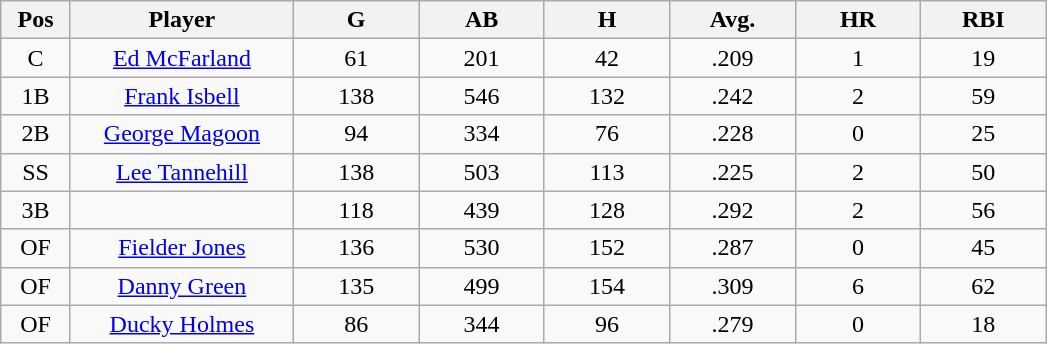<table class="wikitable sortable">
<tr>
<th bgcolor="#DDDDFF" width="5%">Pos</th>
<th bgcolor="#DDDDFF" width="16%">Player</th>
<th bgcolor="#DDDDFF" width="9%">G</th>
<th bgcolor="#DDDDFF" width="9%">AB</th>
<th bgcolor="#DDDDFF" width="9%">H</th>
<th bgcolor="#DDDDFF" width="9%">Avg.</th>
<th bgcolor="#DDDDFF" width="9%">HR</th>
<th bgcolor="#DDDDFF" width="9%">RBI</th>
</tr>
<tr align="center">
<td>C</td>
<td><a href='#'>Ed McFarland</a></td>
<td>61</td>
<td>201</td>
<td>42</td>
<td>.209</td>
<td>1</td>
<td>19</td>
</tr>
<tr align=center>
<td>1B</td>
<td><a href='#'>Frank Isbell</a></td>
<td>138</td>
<td>546</td>
<td>132</td>
<td>.242</td>
<td>2</td>
<td>59</td>
</tr>
<tr align=center>
<td>2B</td>
<td><a href='#'>George Magoon</a></td>
<td>94</td>
<td>334</td>
<td>76</td>
<td>.228</td>
<td>0</td>
<td>25</td>
</tr>
<tr align=center>
<td>SS</td>
<td><a href='#'>Lee Tannehill</a></td>
<td>138</td>
<td>503</td>
<td>113</td>
<td>.225</td>
<td>2</td>
<td>50</td>
</tr>
<tr align=center>
<td>3B</td>
<td></td>
<td>118</td>
<td>439</td>
<td>128</td>
<td>.292</td>
<td>2</td>
<td>56</td>
</tr>
<tr align="center">
<td>OF</td>
<td><a href='#'>Fielder Jones</a></td>
<td>136</td>
<td>530</td>
<td>152</td>
<td>.287</td>
<td>0</td>
<td>45</td>
</tr>
<tr align=center>
<td>OF</td>
<td><a href='#'>Danny Green</a></td>
<td>135</td>
<td>499</td>
<td>154</td>
<td>.309</td>
<td>6</td>
<td>62</td>
</tr>
<tr align=center>
<td>OF</td>
<td><a href='#'>Ducky Holmes</a></td>
<td>86</td>
<td>344</td>
<td>96</td>
<td>.279</td>
<td>0</td>
<td>18</td>
</tr>
</table>
